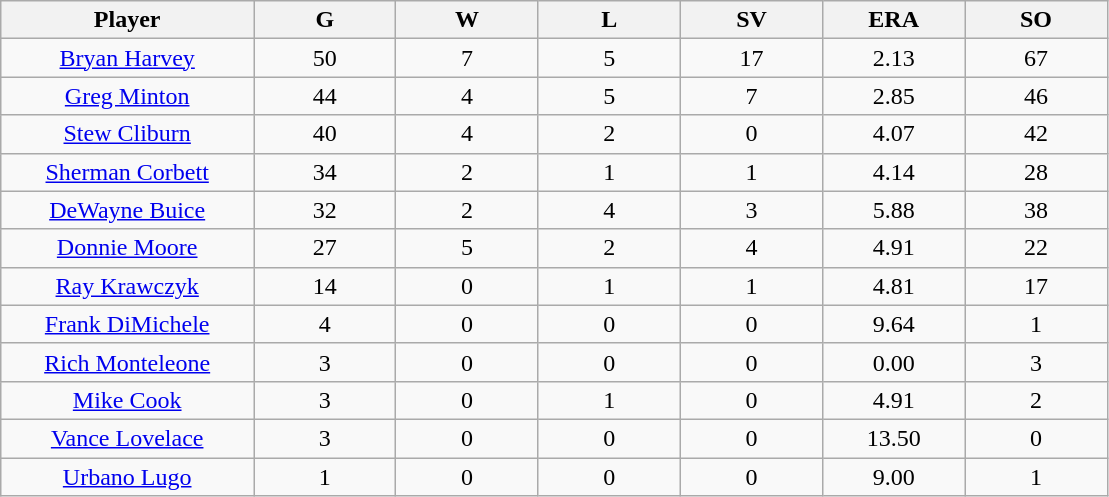<table class="wikitable sortable">
<tr>
<th bgcolor="#DDDDFF" width="16%">Player</th>
<th bgcolor="#DDDDFF" width="9%">G</th>
<th bgcolor="#DDDDFF" width="9%">W</th>
<th bgcolor="#DDDDFF" width="9%">L</th>
<th bgcolor="#DDDDFF" width="9%">SV</th>
<th bgcolor="#DDDDFF" width="9%">ERA</th>
<th bgcolor="#DDDDFF" width="9%">SO</th>
</tr>
<tr align=center>
<td><a href='#'>Bryan Harvey</a></td>
<td>50</td>
<td>7</td>
<td>5</td>
<td>17</td>
<td>2.13</td>
<td>67</td>
</tr>
<tr align=center>
<td><a href='#'>Greg Minton</a></td>
<td>44</td>
<td>4</td>
<td>5</td>
<td>7</td>
<td>2.85</td>
<td>46</td>
</tr>
<tr align=center>
<td><a href='#'>Stew Cliburn</a></td>
<td>40</td>
<td>4</td>
<td>2</td>
<td>0</td>
<td>4.07</td>
<td>42</td>
</tr>
<tr align=center>
<td><a href='#'>Sherman Corbett</a></td>
<td>34</td>
<td>2</td>
<td>1</td>
<td>1</td>
<td>4.14</td>
<td>28</td>
</tr>
<tr align=center>
<td><a href='#'>DeWayne Buice</a></td>
<td>32</td>
<td>2</td>
<td>4</td>
<td>3</td>
<td>5.88</td>
<td>38</td>
</tr>
<tr align=center>
<td><a href='#'>Donnie Moore</a></td>
<td>27</td>
<td>5</td>
<td>2</td>
<td>4</td>
<td>4.91</td>
<td>22</td>
</tr>
<tr align=center>
<td><a href='#'>Ray Krawczyk</a></td>
<td>14</td>
<td>0</td>
<td>1</td>
<td>1</td>
<td>4.81</td>
<td>17</td>
</tr>
<tr align=center>
<td><a href='#'>Frank DiMichele</a></td>
<td>4</td>
<td>0</td>
<td>0</td>
<td>0</td>
<td>9.64</td>
<td>1</td>
</tr>
<tr align=center>
<td><a href='#'>Rich Monteleone</a></td>
<td>3</td>
<td>0</td>
<td>0</td>
<td>0</td>
<td>0.00</td>
<td>3</td>
</tr>
<tr align=center>
<td><a href='#'>Mike Cook</a></td>
<td>3</td>
<td>0</td>
<td>1</td>
<td>0</td>
<td>4.91</td>
<td>2</td>
</tr>
<tr align=center>
<td><a href='#'>Vance Lovelace</a></td>
<td>3</td>
<td>0</td>
<td>0</td>
<td>0</td>
<td>13.50</td>
<td>0</td>
</tr>
<tr align=center>
<td><a href='#'>Urbano Lugo</a></td>
<td>1</td>
<td>0</td>
<td>0</td>
<td>0</td>
<td>9.00</td>
<td>1</td>
</tr>
</table>
